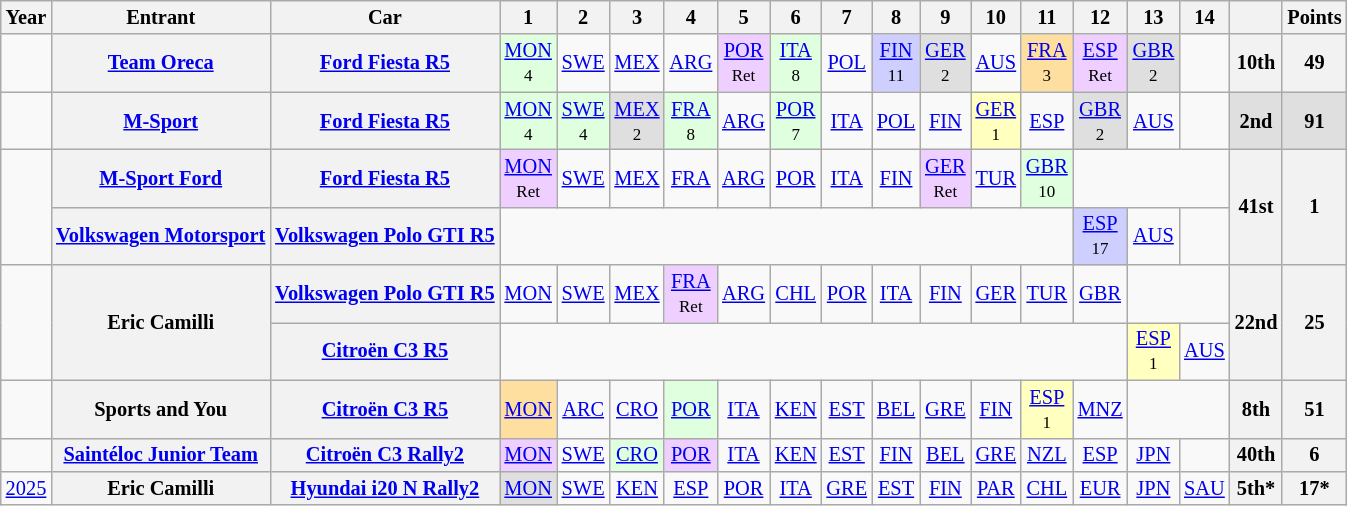<table class="wikitable" border="1" style="text-align:center; font-size:85%;">
<tr>
<th>Year</th>
<th>Entrant</th>
<th>Car</th>
<th>1</th>
<th>2</th>
<th>3</th>
<th>4</th>
<th>5</th>
<th>6</th>
<th>7</th>
<th>8</th>
<th>9</th>
<th>10</th>
<th>11</th>
<th>12</th>
<th>13</th>
<th>14</th>
<th></th>
<th>Points</th>
</tr>
<tr>
<td></td>
<th nowrap><a href='#'>Team Oreca</a></th>
<th nowrap><a href='#'>Ford Fiesta R5</a></th>
<td style="background:#DFFFDF;"><a href='#'>MON</a><br><small>4</small></td>
<td><a href='#'>SWE</a></td>
<td><a href='#'>MEX</a></td>
<td><a href='#'>ARG</a></td>
<td style="background:#EFCFFF;"><a href='#'>POR</a><br><small>Ret</small></td>
<td style="background:#DFFFDF;"><a href='#'>ITA</a><br><small>8</small></td>
<td><a href='#'>POL</a></td>
<td style="background:#CFCFFF;"><a href='#'>FIN</a><br><small>11</small></td>
<td style="background:#DFDFDF;"><a href='#'>GER</a><br><small>2</small></td>
<td><a href='#'>AUS</a></td>
<td style="background:#FFDF9F;"><a href='#'>FRA</a><br><small>3</small></td>
<td style="background:#EFCFFF;"><a href='#'>ESP</a><br><small>Ret</small></td>
<td style="background:#DFDFDF;"><a href='#'>GBR</a><br><small>2</small></td>
<td></td>
<th>10th</th>
<th>49</th>
</tr>
<tr>
<td></td>
<th nowrap><a href='#'>M-Sport</a></th>
<th nowrap><a href='#'>Ford Fiesta R5</a></th>
<td style="background:#DFFFDF;"><a href='#'>MON</a><br><small>4</small></td>
<td style="background:#DFFFDF;"><a href='#'>SWE</a><br><small>4</small></td>
<td style="background:#DFDFDF;"><a href='#'>MEX</a><br><small>2</small></td>
<td style="background:#DFFFDF;"><a href='#'>FRA</a><br><small>8</small></td>
<td><a href='#'>ARG</a></td>
<td style="background:#DFFFDF;"><a href='#'>POR</a><br><small>7</small></td>
<td><a href='#'>ITA</a></td>
<td><a href='#'>POL</a></td>
<td><a href='#'>FIN</a></td>
<td style="background:#FFFFBF;"><a href='#'>GER</a><br><small>1</small></td>
<td><a href='#'>ESP</a></td>
<td style="background:#DFDFDF;"><a href='#'>GBR</a><br><small>2</small></td>
<td><a href='#'>AUS</a></td>
<td></td>
<th style="background:#DFDFDF;">2nd</th>
<th style="background:#DFDFDF;">91</th>
</tr>
<tr>
<td rowspan="2"></td>
<th nowrap><a href='#'>M-Sport Ford</a></th>
<th nowrap><a href='#'>Ford Fiesta R5</a></th>
<td style="background:#EFCFFF;"><a href='#'>MON</a><br><small>Ret</small></td>
<td><a href='#'>SWE</a></td>
<td><a href='#'>MEX</a></td>
<td><a href='#'>FRA</a></td>
<td><a href='#'>ARG</a></td>
<td><a href='#'>POR</a></td>
<td><a href='#'>ITA</a></td>
<td><a href='#'>FIN</a></td>
<td style="background:#EFCFFF;"><a href='#'>GER</a><br><small>Ret</small></td>
<td><a href='#'>TUR</a></td>
<td style="background:#DFFFDF;"><a href='#'>GBR</a><br><small>10</small></td>
<td colspan=3></td>
<th rowspan="2">41st</th>
<th rowspan="2">1</th>
</tr>
<tr>
<th nowrap><a href='#'>Volkswagen Motorsport</a></th>
<th nowrap><a href='#'>Volkswagen Polo GTI R5</a></th>
<td colspan=11></td>
<td style="background:#CFCFFF;"><a href='#'>ESP</a><br><small>17</small></td>
<td><a href='#'>AUS</a></td>
<td></td>
</tr>
<tr>
<td rowspan="2"></td>
<th rowspan="2" nowrap>Eric Camilli</th>
<th nowrap><a href='#'>Volkswagen Polo GTI R5</a></th>
<td><a href='#'>MON</a></td>
<td><a href='#'>SWE</a></td>
<td><a href='#'>MEX</a></td>
<td style="background:#EFCFFF;"><a href='#'>FRA</a><br><small>Ret</small></td>
<td><a href='#'>ARG</a></td>
<td><a href='#'>CHL</a></td>
<td><a href='#'>POR</a></td>
<td><a href='#'>ITA</a></td>
<td><a href='#'>FIN</a></td>
<td><a href='#'>GER</a></td>
<td><a href='#'>TUR</a></td>
<td><a href='#'>GBR</a></td>
<td colspan=2></td>
<th rowspan="2">22nd</th>
<th rowspan="2">25</th>
</tr>
<tr>
<th nowrap><a href='#'>Citroën C3 R5</a></th>
<td colspan=12></td>
<td style="background:#FFFFBF;"><a href='#'>ESP</a><br><small>1</small></td>
<td><a href='#'>AUS</a><br></td>
</tr>
<tr>
<td></td>
<th nowrap>Sports and You</th>
<th nowrap><a href='#'>Citroën C3 R5</a></th>
<td style="background:#FFDF9F;"><a href='#'>MON</a><br></td>
<td><a href='#'>ARC</a></td>
<td><a href='#'>CRO</a></td>
<td style="background:#DFFFDF;"><a href='#'>POR</a><br></td>
<td><a href='#'>ITA</a></td>
<td><a href='#'>KEN</a></td>
<td><a href='#'>EST</a></td>
<td><a href='#'>BEL</a></td>
<td><a href='#'>GRE</a></td>
<td><a href='#'>FIN</a></td>
<td style="background:#FFFFBF;"><a href='#'>ESP</a><br><small>1</small></td>
<td><a href='#'>MNZ</a></td>
<td colspan=2></td>
<th>8th</th>
<th>51</th>
</tr>
<tr>
<td></td>
<th nowrap><a href='#'>Saintéloc Junior Team</a></th>
<th nowrap><a href='#'>Citroën C3 Rally2</a></th>
<td style="background:#EFCFFF;"><a href='#'>MON</a><br></td>
<td><a href='#'>SWE</a></td>
<td style="background:#DFFFDF;"><a href='#'>CRO</a><br></td>
<td style="background:#EFCFFF;"><a href='#'>POR</a><br></td>
<td><a href='#'>ITA</a><br></td>
<td><a href='#'>KEN</a></td>
<td><a href='#'>EST</a></td>
<td><a href='#'>FIN</a></td>
<td><a href='#'>BEL</a></td>
<td><a href='#'>GRE</a></td>
<td><a href='#'>NZL</a></td>
<td><a href='#'>ESP</a></td>
<td><a href='#'>JPN</a></td>
<td></td>
<th>40th</th>
<th>6</th>
</tr>
<tr>
<td><a href='#'>2025</a></td>
<th nowrap>Eric Camilli</th>
<th nowrap><a href='#'>Hyundai i20 N Rally2</a></th>
<td style="background:#DFDFDF;"><a href='#'>MON</a><br></td>
<td><a href='#'>SWE</a></td>
<td><a href='#'>KEN</a></td>
<td><a href='#'>ESP</a></td>
<td><a href='#'>POR</a></td>
<td><a href='#'>ITA</a></td>
<td><a href='#'>GRE</a></td>
<td><a href='#'>EST</a></td>
<td><a href='#'>FIN</a></td>
<td><a href='#'>PAR</a></td>
<td><a href='#'>CHL</a></td>
<td><a href='#'>EUR</a></td>
<td><a href='#'>JPN</a></td>
<td><a href='#'>SAU</a></td>
<th style="background:#;">5th*</th>
<th style="background:#;">17*</th>
</tr>
</table>
